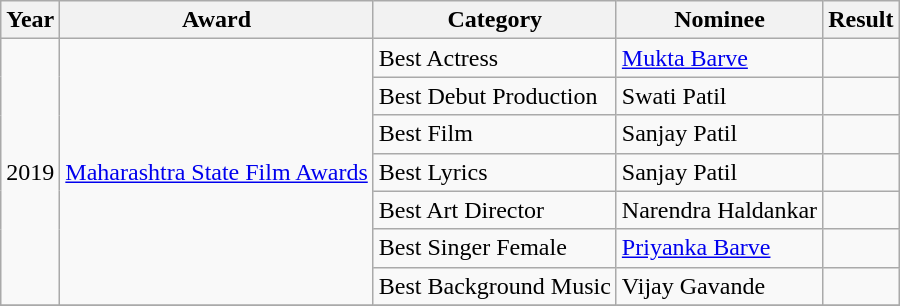<table class="wikitable plainrowheaders sortable">
<tr>
<th scope="col">Year</th>
<th scope="col">Award</th>
<th scope="col">Category</th>
<th scope="col">Nominee</th>
<th scope="col">Result</th>
</tr>
<tr>
<td rowspan="7">2019</td>
<td rowspan="7"><a href='#'>Maharashtra State Film Awards</a></td>
<td>Best Actress</td>
<td><a href='#'>Mukta Barve</a></td>
<td></td>
</tr>
<tr>
<td>Best Debut Production</td>
<td>Swati Patil</td>
<td></td>
</tr>
<tr>
<td>Best Film</td>
<td>Sanjay Patil</td>
<td></td>
</tr>
<tr>
<td>Best Lyrics</td>
<td>Sanjay Patil</td>
<td></td>
</tr>
<tr>
<td>Best Art Director</td>
<td>Narendra Haldankar</td>
<td></td>
</tr>
<tr>
<td>Best Singer Female</td>
<td><a href='#'>Priyanka Barve</a></td>
<td></td>
</tr>
<tr>
<td>Best Background Music</td>
<td>Vijay Gavande</td>
<td></td>
</tr>
<tr>
</tr>
</table>
